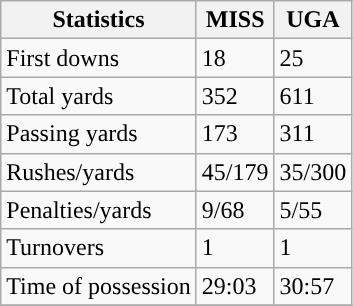<table class="wikitable" style="float: left;">
<tr>
<th>Statistics</th>
<th>MISS</th>
<th>UGA</th>
</tr>
<tr>
<td>First downs</td>
<td>18</td>
<td>25</td>
</tr>
<tr>
<td>Total yards</td>
<td>352</td>
<td>611</td>
</tr>
<tr>
<td>Passing yards</td>
<td>173</td>
<td>311</td>
</tr>
<tr>
<td>Rushes/yards</td>
<td>45/179</td>
<td>35/300</td>
</tr>
<tr>
<td>Penalties/yards</td>
<td>9/68</td>
<td>5/55</td>
</tr>
<tr>
<td>Turnovers</td>
<td>1</td>
<td>1</td>
</tr>
<tr>
<td>Time of possession</td>
<td>29:03</td>
<td>30:57</td>
</tr>
<tr>
</tr>
</table>
